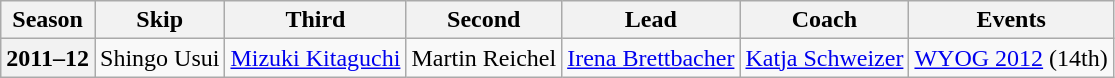<table class="wikitable">
<tr>
<th scope="col">Season</th>
<th scope="col">Skip</th>
<th scope="col">Third</th>
<th scope="col">Second</th>
<th scope="col">Lead</th>
<th scope="col">Coach</th>
<th scope="col">Events</th>
</tr>
<tr>
<th scope="row">2011–12</th>
<td>Shingo Usui</td>
<td><a href='#'>Mizuki Kitaguchi</a></td>
<td>Martin Reichel</td>
<td><a href='#'>Irena Brettbacher</a></td>
<td><a href='#'>Katja Schweizer</a></td>
<td><a href='#'>WYOG 2012</a> (14th)</td>
</tr>
</table>
